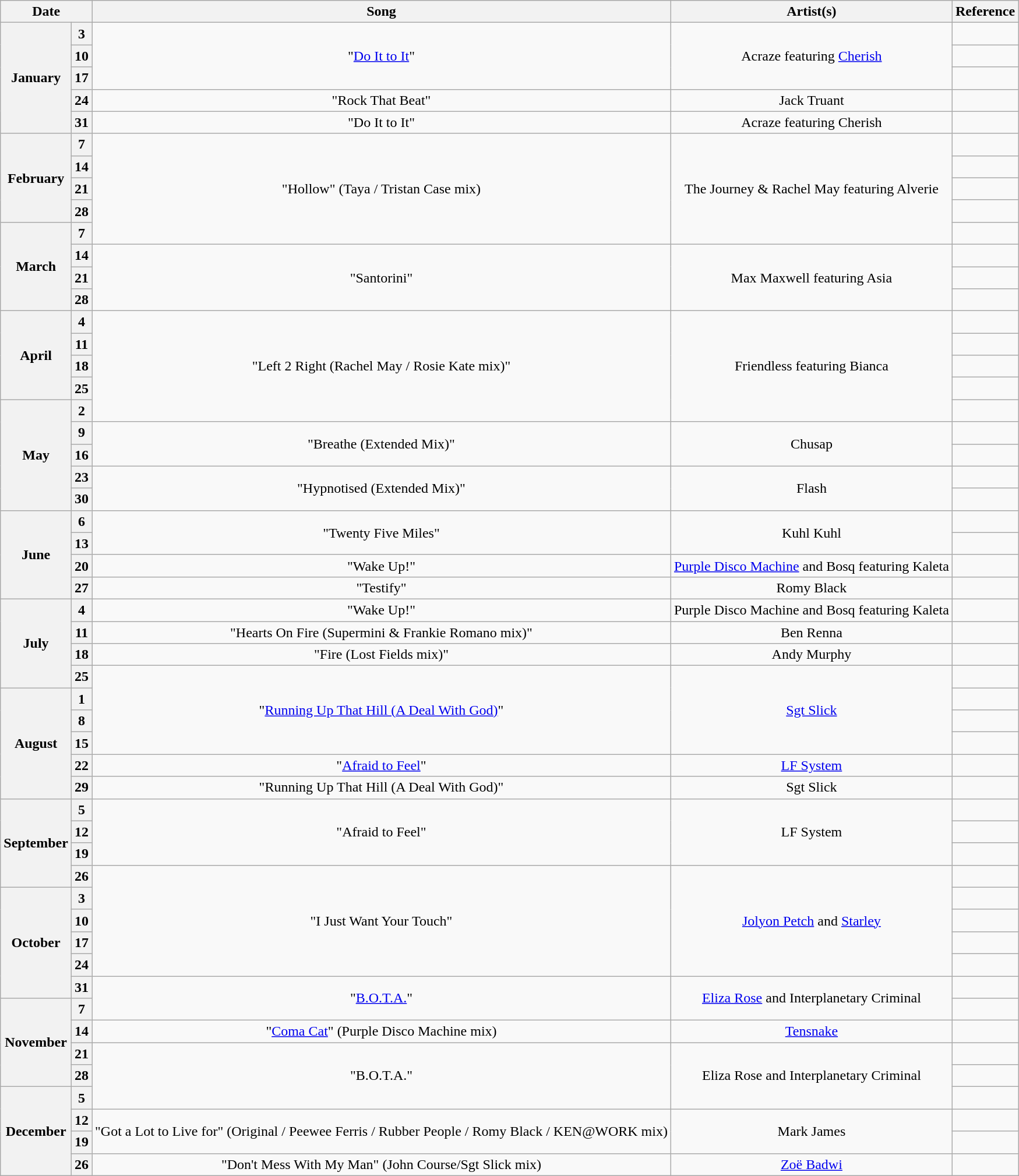<table class="wikitable">
<tr>
<th colspan="2">Date</th>
<th>Song</th>
<th>Artist(s)</th>
<th>Reference</th>
</tr>
<tr>
<th rowspan=5>January</th>
<th>3</th>
<td align="center" rowspan=3>"<a href='#'>Do It to It</a>"</td>
<td align="center" rowspan=3>Acraze featuring <a href='#'>Cherish</a></td>
<td align="center"></td>
</tr>
<tr>
<th>10</th>
<td align="center"></td>
</tr>
<tr>
<th>17</th>
<td align="center"></td>
</tr>
<tr>
<th>24</th>
<td align="center">"Rock That Beat"</td>
<td align="center">Jack Truant</td>
<td align="center"></td>
</tr>
<tr>
<th>31</th>
<td align="center">"Do It to It"</td>
<td align="center">Acraze featuring Cherish</td>
<td align="center"></td>
</tr>
<tr>
<th rowspan=4>February</th>
<th>7</th>
<td align="center" rowspan=5>"Hollow" (Taya / Tristan Case mix)</td>
<td align="center" rowspan=5>The Journey & Rachel May featuring Alverie</td>
<td align="center"></td>
</tr>
<tr>
<th>14</th>
<td align="center"></td>
</tr>
<tr>
<th>21</th>
<td align="center"></td>
</tr>
<tr>
<th>28</th>
<td align="center"></td>
</tr>
<tr>
<th rowspan=4>March</th>
<th>7</th>
<td align="center"></td>
</tr>
<tr>
<th>14</th>
<td align="center" rowspan=3>"Santorini"</td>
<td align="center" rowspan=3>Max Maxwell featuring Asia</td>
<td align="center"></td>
</tr>
<tr>
<th>21</th>
<td align="center"></td>
</tr>
<tr>
<th>28</th>
<td align="center"></td>
</tr>
<tr>
<th rowspan=4>April</th>
<th>4</th>
<td align="center" rowspan=5>"Left 2 Right (Rachel May / Rosie Kate mix)"</td>
<td align="center" rowspan=5>Friendless featuring Bianca</td>
<td align="center"></td>
</tr>
<tr>
<th>11</th>
<td align="center"></td>
</tr>
<tr>
<th>18</th>
<td align="center"></td>
</tr>
<tr>
<th>25</th>
<td align="center"></td>
</tr>
<tr>
<th rowspan=5>May</th>
<th>2</th>
<td align="center"></td>
</tr>
<tr>
<th>9</th>
<td align="center" rowspan=2>"Breathe (Extended Mix)"</td>
<td align="center" rowspan=2>Chusap</td>
<td align="center"></td>
</tr>
<tr>
<th>16</th>
<td align="center"></td>
</tr>
<tr>
<th>23</th>
<td align="center" rowspan=2>"Hypnotised (Extended Mix)"</td>
<td align="center" rowspan=2>Flash</td>
<td align="center"></td>
</tr>
<tr>
<th>30</th>
<td align="center"></td>
</tr>
<tr>
<th rowspan=4>June</th>
<th>6</th>
<td align="center" rowspan=2>"Twenty Five Miles"</td>
<td align="center" rowspan=2>Kuhl Kuhl</td>
<td align="center"></td>
</tr>
<tr>
<th>13</th>
<td align="center"></td>
</tr>
<tr>
<th>20</th>
<td align="center">"Wake Up!"</td>
<td align="center"><a href='#'>Purple Disco Machine</a> and Bosq featuring Kaleta</td>
<td align="center"></td>
</tr>
<tr>
<th>27</th>
<td align="center">"Testify"</td>
<td align="center">Romy Black</td>
<td align="center"></td>
</tr>
<tr>
<th rowspan=4>July</th>
<th>4</th>
<td align="center">"Wake Up!"</td>
<td align="center">Purple Disco Machine and Bosq featuring Kaleta</td>
<td align="center"></td>
</tr>
<tr>
<th>11</th>
<td align="center">"Hearts On Fire (Supermini & Frankie Romano mix)"</td>
<td align="center">Ben Renna</td>
<td align="center"></td>
</tr>
<tr>
<th>18</th>
<td align="center">"Fire (Lost Fields mix)"</td>
<td align="center">Andy Murphy</td>
<td align="center"></td>
</tr>
<tr>
<th>25</th>
<td align="center" rowspan=4>"<a href='#'>Running Up That Hill (A Deal With God)</a>"</td>
<td align="center" rowspan=4><a href='#'>Sgt Slick</a></td>
<td align="center"></td>
</tr>
<tr>
<th rowspan=5>August</th>
<th>1</th>
<td align="center"></td>
</tr>
<tr>
<th>8</th>
<td align="center"></td>
</tr>
<tr>
<th>15</th>
<td align="center"></td>
</tr>
<tr>
<th>22</th>
<td align="center">"<a href='#'>Afraid to Feel</a>"</td>
<td align="center"><a href='#'>LF System</a></td>
<td align="center"></td>
</tr>
<tr>
<th>29</th>
<td align="center">"Running Up That Hill (A Deal With God)"</td>
<td align="center">Sgt Slick</td>
<td align="center"></td>
</tr>
<tr>
<th rowspan=4>September</th>
<th>5</th>
<td align="center" rowspan=3>"Afraid to Feel"</td>
<td align="center" rowspan=3>LF System</td>
<td align="center"></td>
</tr>
<tr>
<th>12</th>
<td align="center"></td>
</tr>
<tr>
<th>19</th>
<td align="center"></td>
</tr>
<tr>
<th>26</th>
<td align="center" rowspan=5>"I Just Want Your Touch"</td>
<td align="center" rowspan=5><a href='#'>Jolyon Petch</a> and <a href='#'>Starley</a></td>
<td align="center"></td>
</tr>
<tr>
<th rowspan=5>October</th>
<th>3</th>
<td align="center"></td>
</tr>
<tr>
<th>10</th>
<td align="center"></td>
</tr>
<tr>
<th>17</th>
<td align="center"></td>
</tr>
<tr>
<th>24</th>
<td align="center"></td>
</tr>
<tr>
<th>31</th>
<td align="center" rowspan=2>"<a href='#'>B.O.T.A.</a>"</td>
<td align="center" rowspan=2><a href='#'>Eliza Rose</a> and Interplanetary Criminal</td>
<td align="center"></td>
</tr>
<tr>
<th rowspan=4>November</th>
<th>7</th>
<td align="center"></td>
</tr>
<tr>
<th>14</th>
<td align="center">"<a href='#'>Coma Cat</a>" (Purple Disco Machine mix)</td>
<td align="center"><a href='#'>Tensnake</a></td>
<td align="center"></td>
</tr>
<tr>
<th>21</th>
<td align="center" rowspan=3>"B.O.T.A."</td>
<td align="center" rowspan=3>Eliza Rose and Interplanetary Criminal</td>
<td align="center"></td>
</tr>
<tr>
<th>28</th>
<td align="center"></td>
</tr>
<tr>
<th rowspan=4>December</th>
<th>5</th>
<td align="center"></td>
</tr>
<tr>
<th>12</th>
<td align="center" rowspan=2>"Got a Lot to Live for" (Original / Peewee Ferris / Rubber People / Romy Black / KEN@WORK mix)</td>
<td align="center" rowspan=2>Mark James</td>
<td align="center"></td>
</tr>
<tr>
<th>19</th>
<td align="center"></td>
</tr>
<tr>
<th>26</th>
<td align="center">"Don't Mess With My Man" (John Course/Sgt Slick mix)</td>
<td align="center"><a href='#'>Zoë Badwi</a></td>
<td align="center"></td>
</tr>
</table>
